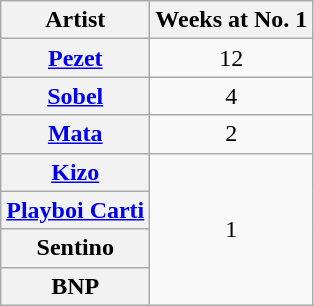<table class="wikitable plainrowheaders" style="text-align:center;">
<tr>
<th>Artist</th>
<th>Weeks at No. 1</th>
</tr>
<tr>
<th scope="row"><a href='#'>Pezet</a></th>
<td>12</td>
</tr>
<tr>
<th scope="row"><a href='#'>Sobel</a></th>
<td>4</td>
</tr>
<tr>
<th scope="row"><a href='#'>Mata</a></th>
<td>2</td>
</tr>
<tr>
<th scope="row"><a href='#'>Kizo</a></th>
<td rowspan="4">1</td>
</tr>
<tr>
<th scope="row"><a href='#'>Playboi Carti</a></th>
</tr>
<tr>
<th scope="row">Sentino</th>
</tr>
<tr>
<th scope="row">BNP</th>
</tr>
</table>
